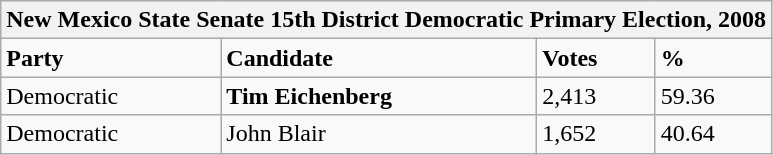<table class="wikitable">
<tr>
<th colspan="4">New Mexico State Senate 15th District Democratic Primary Election, 2008</th>
</tr>
<tr>
<td><strong>Party</strong></td>
<td><strong>Candidate</strong></td>
<td><strong>Votes</strong></td>
<td><strong>%</strong></td>
</tr>
<tr>
<td>Democratic</td>
<td><strong>Tim Eichenberg</strong></td>
<td>2,413</td>
<td>59.36</td>
</tr>
<tr>
<td>Democratic</td>
<td>John Blair</td>
<td>1,652</td>
<td>40.64</td>
</tr>
</table>
